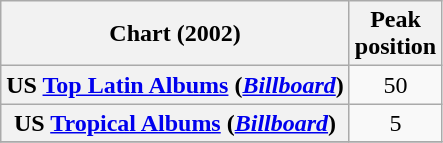<table class="wikitable plainrowheaders" style="text-align:center;">
<tr>
<th scope="col">Chart (2002)</th>
<th scope="col">Peak<br>position</th>
</tr>
<tr>
<th scope="row">US <a href='#'>Top Latin Albums</a> (<em><a href='#'>Billboard</a></em>)</th>
<td style="text-align:center;">50</td>
</tr>
<tr>
<th scope="row">US <a href='#'>Tropical Albums</a> (<em><a href='#'>Billboard</a></em>)</th>
<td style="text-align:center;">5</td>
</tr>
<tr>
</tr>
</table>
